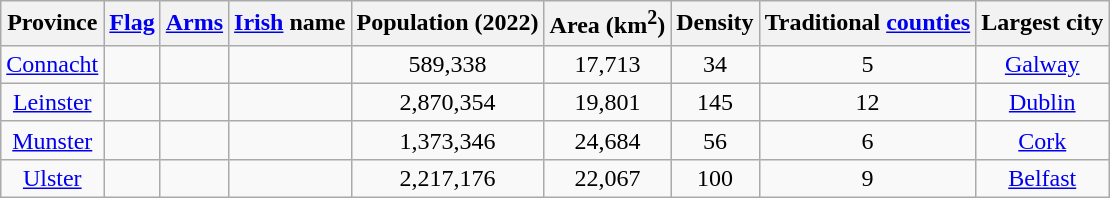<table class="wikitable sortable" align="center" style="text-align: center;">
<tr>
<th>Province</th>
<th><a href='#'>Flag</a></th>
<th><a href='#'>Arms</a></th>
<th><a href='#'>Irish</a> name</th>
<th>Population (2022)</th>
<th>Area (km<sup>2</sup>)</th>
<th>Density</th>
<th>Traditional <a href='#'>counties</a></th>
<th>Largest city</th>
</tr>
<tr>
<td><a href='#'>Connacht</a></td>
<td></td>
<td></td>
<td><br><small></small></td>
<td>589,338</td>
<td>17,713</td>
<td>34</td>
<td>5</td>
<td><a href='#'>Galway</a></td>
</tr>
<tr>
<td><a href='#'>Leinster</a></td>
<td></td>
<td></td>
<td><br><small></small></td>
<td>2,870,354</td>
<td>19,801</td>
<td>145</td>
<td>12</td>
<td><a href='#'>Dublin</a></td>
</tr>
<tr>
<td><a href='#'>Munster</a></td>
<td></td>
<td></td>
<td><br><small></small></td>
<td>1,373,346</td>
<td>24,684</td>
<td>56</td>
<td>6</td>
<td><a href='#'>Cork</a></td>
</tr>
<tr>
<td><a href='#'>Ulster</a></td>
<td></td>
<td></td>
<td><br><small></small></td>
<td>2,217,176</td>
<td>22,067</td>
<td>100</td>
<td>9</td>
<td><a href='#'>Belfast</a></td>
</tr>
</table>
